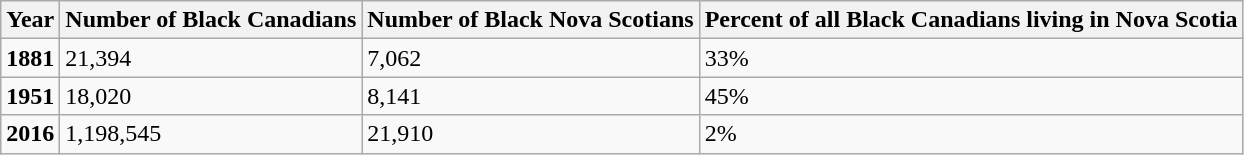<table class="wikitable">
<tr>
<th>Year</th>
<th>Number of Black Canadians</th>
<th>Number of Black Nova Scotians</th>
<th>Percent of all Black Canadians living in Nova Scotia</th>
</tr>
<tr>
<td><strong>1881</strong></td>
<td>21,394</td>
<td>7,062</td>
<td>33%</td>
</tr>
<tr>
<td><strong>1951</strong></td>
<td>18,020</td>
<td>8,141</td>
<td>45%</td>
</tr>
<tr>
<td><strong>2016</strong></td>
<td>1,198,545</td>
<td>21,910</td>
<td>2%</td>
</tr>
</table>
